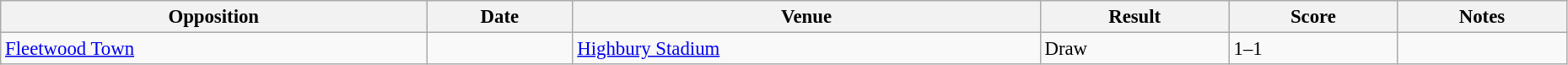<table width=98% class="wikitable sortable" style="text-align:center; font-size:95%; text-align:left">
<tr>
<th>Opposition</th>
<th>Date</th>
<th>Venue</th>
<th>Result</th>
<th>Score</th>
<th>Notes</th>
</tr>
<tr>
<td><a href='#'>Fleetwood Town</a></td>
<td></td>
<td><a href='#'>Highbury Stadium</a></td>
<td>Draw</td>
<td>1–1</td>
<td></td>
</tr>
</table>
